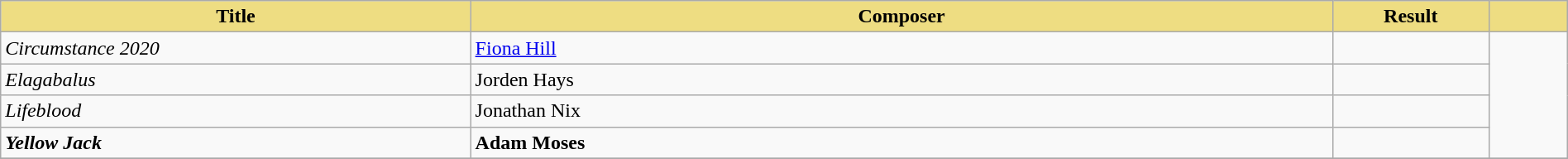<table class="wikitable" width=100%>
<tr>
<th style="width:30%;background:#EEDD82;">Title</th>
<th style="width:55%;background:#EEDD82;">Composer</th>
<th style="width:10%;background:#EEDD82;">Result</th>
<th style="width:5%;background:#EEDD82;"></th>
</tr>
<tr>
<td><em>Circumstance 2020</em></td>
<td><a href='#'>Fiona Hill</a></td>
<td></td>
<td rowspan="4"><br></td>
</tr>
<tr>
<td><em>Elagabalus</em></td>
<td>Jorden Hays</td>
<td></td>
</tr>
<tr>
<td><em>Lifeblood</em></td>
<td>Jonathan Nix</td>
<td></td>
</tr>
<tr>
<td><strong><em>Yellow Jack</em></strong></td>
<td><strong>Adam Moses</strong></td>
<td></td>
</tr>
<tr>
</tr>
</table>
